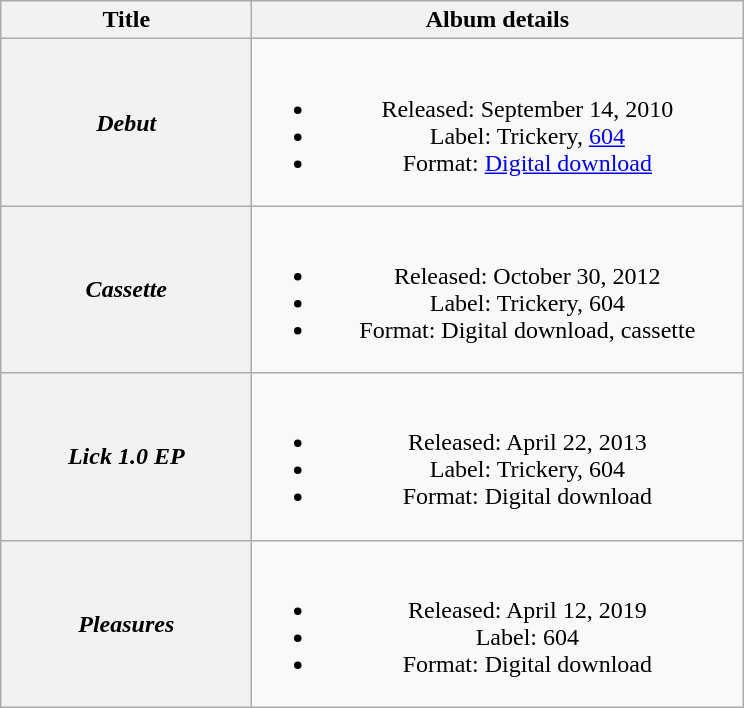<table class="wikitable plainrowheaders" style="text-align:center;" border="1">
<tr>
<th scope="col" style="width:10em;">Title</th>
<th scope="col" style="width:20em;">Album details</th>
</tr>
<tr>
<th scope="row"><em>Debut</em></th>
<td><br><ul><li>Released: September 14, 2010</li><li>Label: Trickery, <a href='#'>604</a></li><li>Format: <a href='#'>Digital download</a></li></ul></td>
</tr>
<tr>
<th scope="row"><em>Cassette</em></th>
<td><br><ul><li>Released: October 30, 2012</li><li>Label: Trickery, 604</li><li>Format: Digital download, cassette</li></ul></td>
</tr>
<tr>
<th scope="row"><em>Lick 1.0 EP</em></th>
<td><br><ul><li>Released: April 22, 2013</li><li>Label: Trickery, 604</li><li>Format: Digital download</li></ul></td>
</tr>
<tr>
<th scope="row"><em>Pleasures</em></th>
<td><br><ul><li>Released: April 12, 2019</li><li>Label: 604</li><li>Format: Digital download</li></ul></td>
</tr>
</table>
